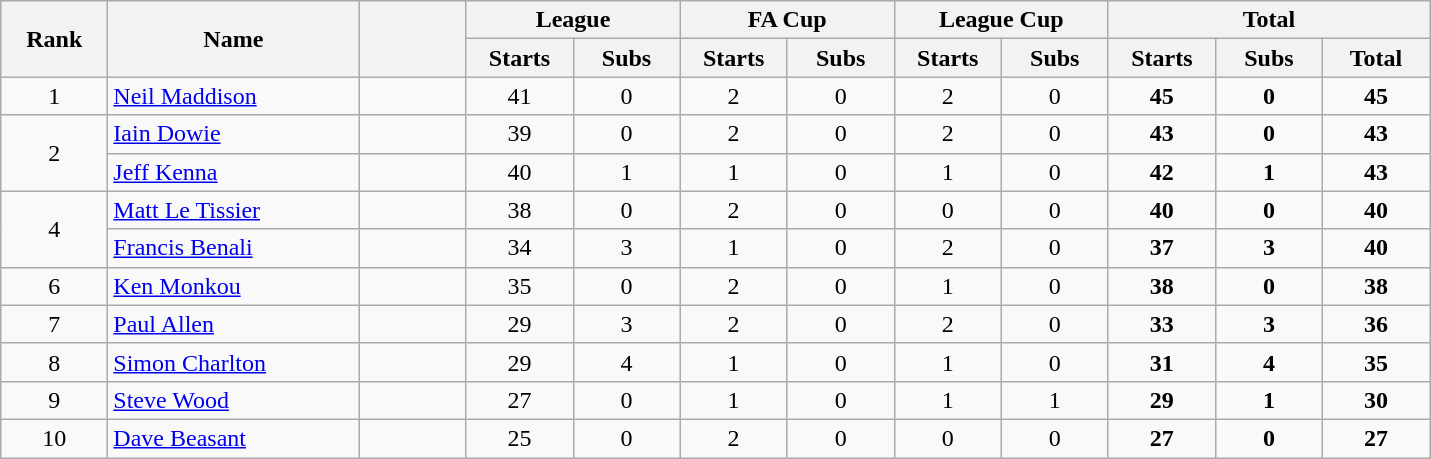<table class="wikitable plainrowheaders" style="text-align:center;">
<tr>
<th scope="col" rowspan="2" style="width:4em;">Rank</th>
<th scope="col" rowspan="2" style="width:10em;">Name</th>
<th scope="col" rowspan="2" style="width:4em;"></th>
<th scope="col" colspan="2">League</th>
<th scope="col" colspan="2">FA Cup</th>
<th scope="col" colspan="2">League Cup</th>
<th scope="col" colspan="3">Total</th>
</tr>
<tr>
<th scope="col" style="width:4em;">Starts</th>
<th scope="col" style="width:4em;">Subs</th>
<th scope="col" style="width:4em;">Starts</th>
<th scope="col" style="width:4em;">Subs</th>
<th scope="col" style="width:4em;">Starts</th>
<th scope="col" style="width:4em;">Subs</th>
<th scope="col" style="width:4em;">Starts</th>
<th scope="col" style="width:4em;">Subs</th>
<th scope="col" style="width:4em;">Total</th>
</tr>
<tr>
<td>1</td>
<td align="left"><a href='#'>Neil Maddison</a></td>
<td></td>
<td>41</td>
<td>0</td>
<td>2</td>
<td>0</td>
<td>2</td>
<td>0</td>
<td><strong>45</strong></td>
<td><strong>0</strong></td>
<td><strong>45</strong></td>
</tr>
<tr>
<td rowspan="2">2</td>
<td align="left"><a href='#'>Iain Dowie</a></td>
<td></td>
<td>39</td>
<td>0</td>
<td>2</td>
<td>0</td>
<td>2</td>
<td>0</td>
<td><strong>43</strong></td>
<td><strong>0</strong></td>
<td><strong>43</strong></td>
</tr>
<tr>
<td align="left"><a href='#'>Jeff Kenna</a></td>
<td></td>
<td>40</td>
<td>1</td>
<td>1</td>
<td>0</td>
<td>1</td>
<td>0</td>
<td><strong>42</strong></td>
<td><strong>1</strong></td>
<td><strong>43</strong></td>
</tr>
<tr>
<td rowspan="2">4</td>
<td align="left"><a href='#'>Matt Le Tissier</a></td>
<td></td>
<td>38</td>
<td>0</td>
<td>2</td>
<td>0</td>
<td>0</td>
<td>0</td>
<td><strong>40</strong></td>
<td><strong>0</strong></td>
<td><strong>40</strong></td>
</tr>
<tr>
<td align="left"><a href='#'>Francis Benali</a></td>
<td></td>
<td>34</td>
<td>3</td>
<td>1</td>
<td>0</td>
<td>2</td>
<td>0</td>
<td><strong>37</strong></td>
<td><strong>3</strong></td>
<td><strong>40</strong></td>
</tr>
<tr>
<td>6</td>
<td align="left"><a href='#'>Ken Monkou</a></td>
<td></td>
<td>35</td>
<td>0</td>
<td>2</td>
<td>0</td>
<td>1</td>
<td>0</td>
<td><strong>38</strong></td>
<td><strong>0</strong></td>
<td><strong>38</strong></td>
</tr>
<tr>
<td>7</td>
<td align="left"><a href='#'>Paul Allen</a></td>
<td></td>
<td>29</td>
<td>3</td>
<td>2</td>
<td>0</td>
<td>2</td>
<td>0</td>
<td><strong>33</strong></td>
<td><strong>3</strong></td>
<td><strong>36</strong></td>
</tr>
<tr>
<td>8</td>
<td align="left"><a href='#'>Simon Charlton</a></td>
<td></td>
<td>29</td>
<td>4</td>
<td>1</td>
<td>0</td>
<td>1</td>
<td>0</td>
<td><strong>31</strong></td>
<td><strong>4</strong></td>
<td><strong>35</strong></td>
</tr>
<tr>
<td>9</td>
<td align="left"><a href='#'>Steve Wood</a></td>
<td></td>
<td>27</td>
<td>0</td>
<td>1</td>
<td>0</td>
<td>1</td>
<td>1</td>
<td><strong>29</strong></td>
<td><strong>1</strong></td>
<td><strong>30</strong></td>
</tr>
<tr>
<td>10</td>
<td align="left"><a href='#'>Dave Beasant</a></td>
<td></td>
<td>25</td>
<td>0</td>
<td>2</td>
<td>0</td>
<td>0</td>
<td>0</td>
<td><strong>27</strong></td>
<td><strong>0</strong></td>
<td><strong>27</strong></td>
</tr>
</table>
